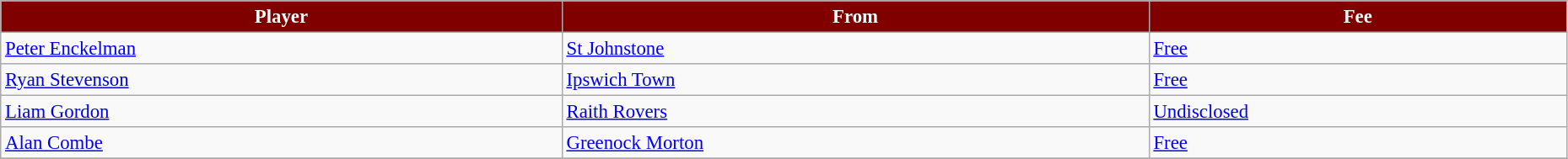<table class="wikitable" style="text-align:left; font-size:95%;width:98%;">
<tr>
<th style="background:maroon; color:white;">Player</th>
<th style="background:maroon; color:white;">From</th>
<th style="background:maroon; color:white;">Fee</th>
</tr>
<tr>
<td> <a href='#'>Peter Enckelman</a></td>
<td> <a href='#'>St Johnstone</a></td>
<td><a href='#'>Free</a></td>
</tr>
<tr>
<td> <a href='#'>Ryan Stevenson</a></td>
<td> <a href='#'>Ipswich Town</a></td>
<td><a href='#'>Free</a></td>
</tr>
<tr>
<td> <a href='#'>Liam Gordon</a></td>
<td> <a href='#'>Raith Rovers</a></td>
<td><a href='#'>Undisclosed</a></td>
</tr>
<tr>
<td> <a href='#'>Alan Combe</a></td>
<td> <a href='#'>Greenock Morton</a></td>
<td><a href='#'>Free</a></td>
</tr>
<tr>
</tr>
</table>
